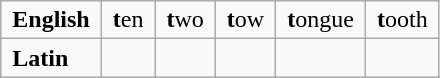<table class="wikitable">
<tr>
<td align=left> <strong>English</strong> </td>
<td align=center> <strong>t</strong>en </td>
<td align=center> <strong>t</strong>wo </td>
<td align=center> <strong>t</strong>ow </td>
<td align=center> <strong>t</strong>ongue </td>
<td align=center> <strong>t</strong>ooth </td>
</tr>
<tr>
<td align=left> <strong>Latin</strong> </td>
<td align=center>  </td>
<td align=center>  </td>
<td align=center>  </td>
<td align=center>  </td>
<td align=center>  </td>
</tr>
</table>
